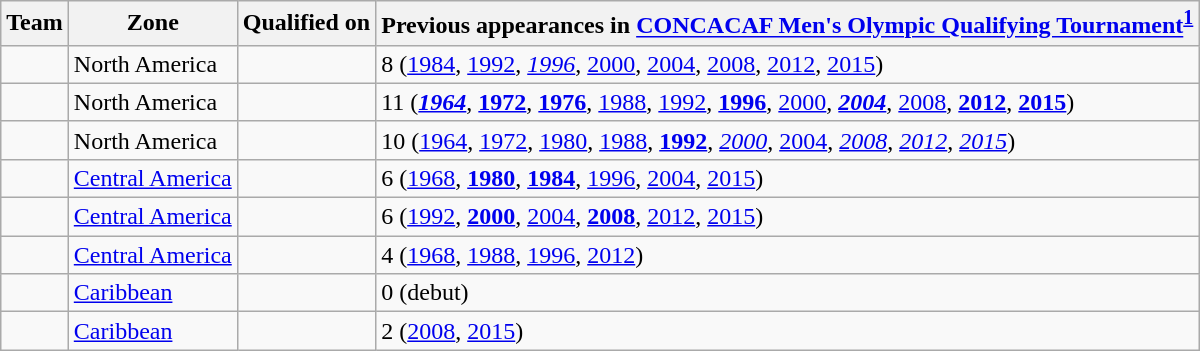<table class="wikitable sortable">
<tr>
<th>Team</th>
<th>Zone</th>
<th>Qualified on</th>
<th data-sort-type="number">Previous appearances in <a href='#'>CONCACAF Men's Olympic Qualifying Tournament</a><sup><strong><a href='#'>1</a></strong></sup></th>
</tr>
<tr>
<td></td>
<td>North America</td>
<td></td>
<td>8 (<a href='#'>1984</a>, <a href='#'>1992</a>, <em><a href='#'>1996</a></em>, <a href='#'>2000</a>, <a href='#'>2004</a>, <a href='#'>2008</a>, <a href='#'>2012</a>, <a href='#'>2015</a>)</td>
</tr>
<tr>
<td></td>
<td>North America</td>
<td></td>
<td>11 (<strong><em><a href='#'>1964</a></em></strong>, <strong><a href='#'>1972</a></strong>, <strong><a href='#'>1976</a></strong>, <a href='#'>1988</a>, <a href='#'>1992</a>, <strong><a href='#'>1996</a></strong>, <a href='#'>2000</a>, <strong><em><a href='#'>2004</a></em></strong>, <a href='#'>2008</a>, <strong><a href='#'>2012</a></strong>, <strong><a href='#'>2015</a></strong>)</td>
</tr>
<tr>
<td></td>
<td>North America</td>
<td></td>
<td>10 (<a href='#'>1964</a>, <a href='#'>1972</a>, <a href='#'>1980</a>, <a href='#'>1988</a>, <strong><a href='#'>1992</a></strong>, <em><a href='#'>2000</a></em>, <a href='#'>2004</a>, <em><a href='#'>2008</a></em>, <em><a href='#'>2012</a></em>, <em><a href='#'>2015</a></em>)</td>
</tr>
<tr>
<td></td>
<td><a href='#'>Central America</a></td>
<td></td>
<td>6 (<a href='#'>1968</a>, <strong><a href='#'>1980</a></strong>, <strong><a href='#'>1984</a></strong>, <a href='#'>1996</a>, <a href='#'>2004</a>, <a href='#'>2015</a>)</td>
</tr>
<tr>
<td></td>
<td><a href='#'>Central America</a></td>
<td></td>
<td>6 (<a href='#'>1992</a>, <strong><a href='#'>2000</a></strong>, <a href='#'>2004</a>, <strong><a href='#'>2008</a></strong>, <a href='#'>2012</a>, <a href='#'>2015</a>)</td>
</tr>
<tr>
<td></td>
<td><a href='#'>Central America</a></td>
<td></td>
<td>4 (<a href='#'>1968</a>, <a href='#'>1988</a>, <a href='#'>1996</a>, <a href='#'>2012</a>)</td>
</tr>
<tr>
<td></td>
<td><a href='#'>Caribbean</a></td>
<td></td>
<td>0 (debut)</td>
</tr>
<tr>
<td></td>
<td><a href='#'>Caribbean</a></td>
<td></td>
<td>2 (<a href='#'>2008</a>, <a href='#'>2015</a>)</td>
</tr>
</table>
